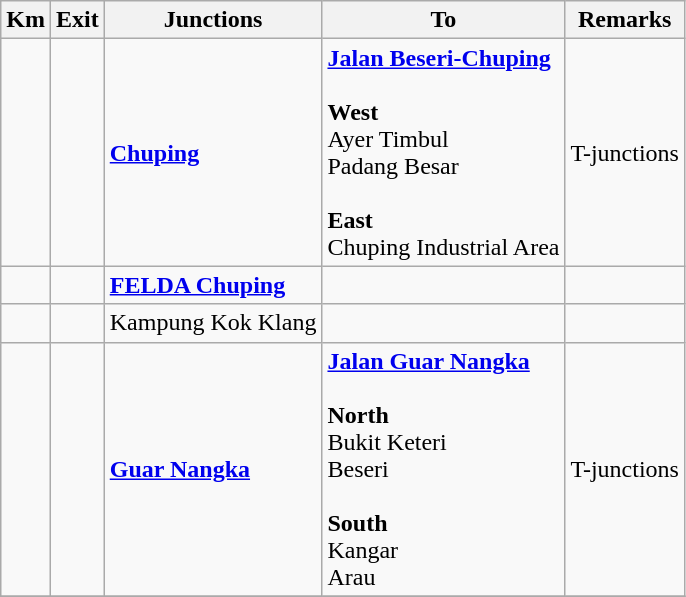<table class="wikitable">
<tr>
<th>Km</th>
<th>Exit</th>
<th>Junctions</th>
<th>To</th>
<th>Remarks</th>
</tr>
<tr>
<td></td>
<td></td>
<td><strong><a href='#'>Chuping</a></strong></td>
<td> <strong><a href='#'>Jalan Beseri-Chuping</a></strong><br><br><strong>West</strong><br>Ayer Timbul<br>Padang Besar<br><br><strong>East</strong><br>Chuping Industrial Area</td>
<td>T-junctions</td>
</tr>
<tr>
<td></td>
<td></td>
<td><strong><a href='#'>FELDA Chuping</a></strong></td>
<td></td>
<td></td>
</tr>
<tr>
<td></td>
<td></td>
<td>Kampung Kok Klang</td>
<td></td>
<td></td>
</tr>
<tr>
<td></td>
<td></td>
<td><strong><a href='#'>Guar Nangka</a></strong></td>
<td> <strong><a href='#'>Jalan Guar Nangka</a></strong><br><br><strong>North</strong><br>Bukit Keteri<br>Beseri<br><br><strong>South</strong><br>Kangar<br>Arau</td>
<td>T-junctions</td>
</tr>
<tr>
</tr>
</table>
